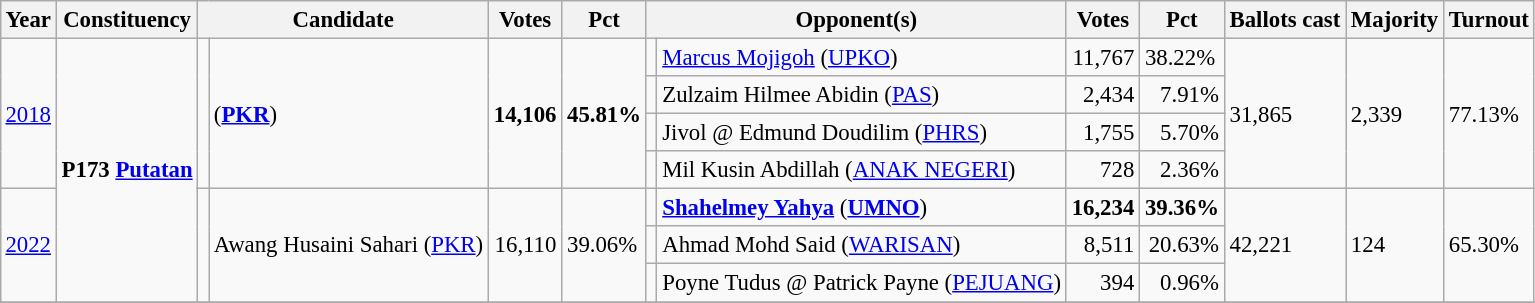<table class="wikitable" style="margin:0.5em ; font-size:95%">
<tr>
<th>Year</th>
<th>Constituency</th>
<th colspan=2>Candidate</th>
<th>Votes</th>
<th>Pct</th>
<th colspan=2>Opponent(s)</th>
<th>Votes</th>
<th>Pct</th>
<th>Ballots cast</th>
<th>Majority</th>
<th>Turnout</th>
</tr>
<tr>
<td rowspan=4><a href='#'>2018</a></td>
<td rowspan=7><strong>P173 <a href='#'>Putatan</a></strong></td>
<td rowspan=4 ></td>
<td rowspan=4> (<a href='#'><strong>PKR</strong></a>)</td>
<td rowspan=4 align="right"><strong>14,106</strong></td>
<td rowspan=4><strong>45.81%</strong></td>
<td></td>
<td><a href='#'>Marcus Mojigoh</a> (<a href='#'>UPKO</a>)</td>
<td align="right">11,767</td>
<td>38.22%</td>
<td rowspan=4>31,865</td>
<td rowspan=4>2,339</td>
<td rowspan=4>77.13%</td>
</tr>
<tr>
<td></td>
<td>Zulzaim Hilmee Abidin (<a href='#'>PAS</a>)</td>
<td align=right>2,434</td>
<td align=right>7.91%</td>
</tr>
<tr>
<td bgcolor=></td>
<td>Jivol @ Edmund Doudilim (<a href='#'>PHRS</a>)</td>
<td align=right>1,755</td>
<td align=right>5.70%</td>
</tr>
<tr>
<td bgcolor=></td>
<td>Mil Kusin Abdillah (<a href='#'>ANAK NEGERI</a>)</td>
<td align=right>728</td>
<td align=right>2.36%</td>
</tr>
<tr>
<td rowspan=3><a href='#'>2022</a></td>
<td rowspan=3 ></td>
<td rowspan=3>Awang Husaini Sahari (<a href='#'>PKR</a>)</td>
<td rowspan=3 align="right">16,110</td>
<td rowspan=3>39.06%</td>
<td></td>
<td {{nowrap><strong><a href='#'>Shahelmey Yahya</a></strong> (<a href='#'><strong>UMNO</strong></a>)</td>
<td align="right"><strong>16,234</strong></td>
<td><strong>39.36%</strong></td>
<td rowspan=3>42,221</td>
<td rowspan=3>124</td>
<td rowspan=3>65.30%</td>
</tr>
<tr>
<td></td>
<td>Ahmad Mohd Said (<a href='#'>WARISAN</a>)</td>
<td align="right">8,511</td>
<td align=right>20.63%</td>
</tr>
<tr>
<td bgcolor=></td>
<td>Poyne Tudus @ Patrick Payne (<a href='#'>PEJUANG</a>)</td>
<td align="right">394</td>
<td align=right>0.96%</td>
</tr>
<tr>
</tr>
</table>
